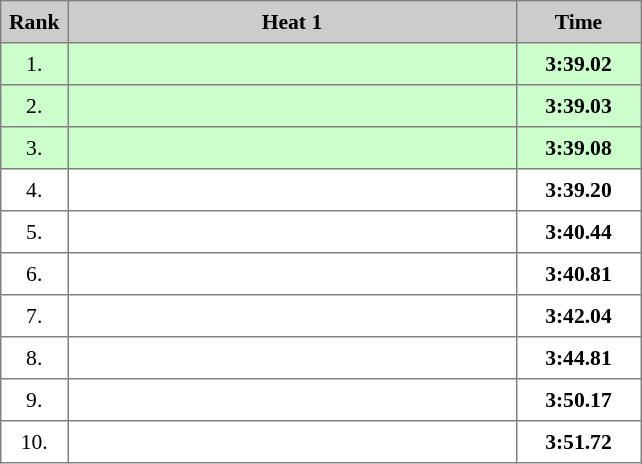<table border="1" cellspacing="2" cellpadding="5" style="border-collapse: collapse; font-size: 90%;">
<tr style="background:#ccc;">
<th>Rank</th>
<th style="width: 20em">Heat 1</th>
<th style="width: 5em">Time</th>
</tr>
<tr style="background:#cfc;">
<td style="text-align:center;">1.</td>
<td></td>
<td style="text-align:center;"><strong>3:39.02</strong></td>
</tr>
<tr style="background:#cfc;">
<td style="text-align:center;">2.</td>
<td></td>
<td style="text-align:center;"><strong>3:39.03</strong></td>
</tr>
<tr style="background:#cfc;">
<td style="text-align:center;">3.</td>
<td></td>
<td style="text-align:center;"><strong>3:39.08</strong></td>
</tr>
<tr>
<td style="text-align:center;">4.</td>
<td></td>
<td style="text-align:center;"><strong>3:39.20</strong></td>
</tr>
<tr>
<td style="text-align:center;">5.</td>
<td></td>
<td style="text-align:center;"><strong>3:40.44</strong></td>
</tr>
<tr>
<td style="text-align:center;">6.</td>
<td></td>
<td style="text-align:center;"><strong>3:40.81</strong></td>
</tr>
<tr>
<td style="text-align:center;">7.</td>
<td></td>
<td style="text-align:center;"><strong>3:42.04</strong></td>
</tr>
<tr>
<td style="text-align:center;">8.</td>
<td></td>
<td style="text-align:center;"><strong>3:44.81</strong></td>
</tr>
<tr>
<td style="text-align:center;">9.</td>
<td></td>
<td style="text-align:center;"><strong>3:50.17</strong></td>
</tr>
<tr>
<td style="text-align:center;">10.</td>
<td></td>
<td style="text-align:center;"><strong>3:51.72</strong></td>
</tr>
</table>
